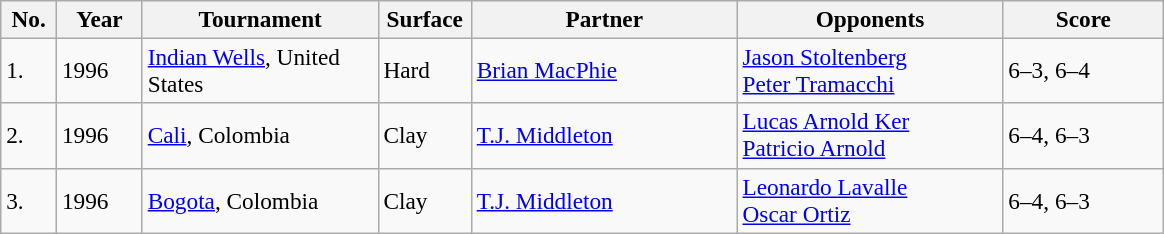<table class="sortable wikitable" style=font-size:97%>
<tr>
<th width=30>No.</th>
<th width=50>Year</th>
<th width=150>Tournament</th>
<th width=55>Surface</th>
<th width=170>Partner</th>
<th width=170>Opponents</th>
<th width=100>Score</th>
</tr>
<tr>
<td>1.</td>
<td>1996</td>
<td><a href='#'>Indian Wells</a>, United States</td>
<td>Hard</td>
<td> <a href='#'>Brian MacPhie</a></td>
<td> <a href='#'>Jason Stoltenberg</a><br> <a href='#'>Peter Tramacchi</a></td>
<td>6–3, 6–4</td>
</tr>
<tr>
<td>2.</td>
<td>1996</td>
<td><a href='#'>Cali</a>, Colombia</td>
<td>Clay</td>
<td> <a href='#'>T.J. Middleton</a></td>
<td> <a href='#'>Lucas Arnold Ker</a><br> <a href='#'>Patricio Arnold</a></td>
<td>6–4, 6–3</td>
</tr>
<tr>
<td>3.</td>
<td>1996</td>
<td><a href='#'>Bogota</a>, Colombia</td>
<td>Clay</td>
<td> <a href='#'>T.J. Middleton</a></td>
<td> <a href='#'>Leonardo Lavalle</a><br> <a href='#'>Oscar Ortiz</a></td>
<td>6–4, 6–3</td>
</tr>
</table>
